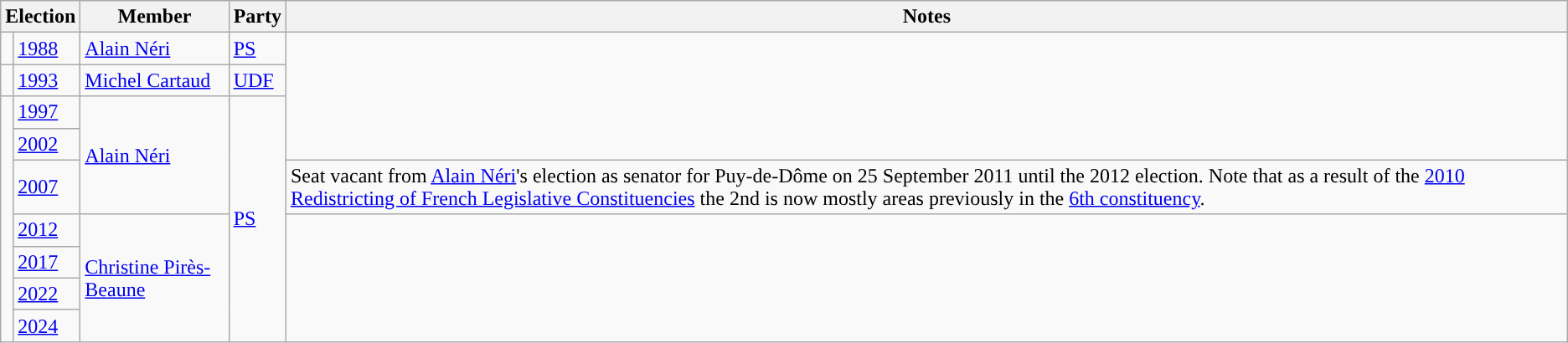<table class="wikitable">
<tr>
<th colspan=2>Election</th>
<th>Member</th>
<th>Party</th>
<th>Notes</th>
</tr>
<tr>
<td style="background-color: "></td>
<td><a href='#'>1988</a></td>
<td><a href='#'>Alain Néri</a></td>
<td><a href='#'>PS</a></td>
</tr>
<tr>
<td style="background-color: "></td>
<td><a href='#'>1993</a></td>
<td><a href='#'>Michel Cartaud</a></td>
<td><a href='#'>UDF</a></td>
</tr>
<tr>
<td rowspan="7" style="background-color: "></td>
<td><a href='#'>1997</a></td>
<td rowspan="3"><a href='#'>Alain Néri</a></td>
<td rowspan="7"><a href='#'>PS</a></td>
</tr>
<tr>
<td><a href='#'>2002</a></td>
</tr>
<tr>
<td><a href='#'>2007</a></td>
<td>Seat vacant from <a href='#'>Alain Néri</a>'s election as senator for Puy-de-Dôme on 25 September 2011 until the 2012 election.  Note that as a result of the <a href='#'>2010 Redistricting of French Legislative Constituencies</a> the 2nd is now mostly areas previously in the <a href='#'>6th constituency</a>.</td>
</tr>
<tr>
<td><a href='#'>2012</a></td>
<td rowspan="4"><a href='#'>Christine Pirès-Beaune</a></td>
</tr>
<tr>
<td><a href='#'>2017</a></td>
</tr>
<tr>
<td><a href='#'>2022</a></td>
</tr>
<tr>
<td><a href='#'>2024</a></td>
</tr>
</table>
